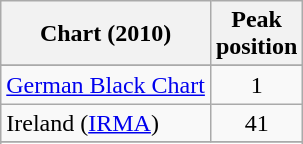<table class="wikitable sortable">
<tr>
<th>Chart (2010)</th>
<th>Peak<br>position</th>
</tr>
<tr>
</tr>
<tr>
</tr>
<tr>
</tr>
<tr>
</tr>
<tr>
</tr>
<tr>
</tr>
<tr>
<td><a href='#'>German Black Chart</a></td>
<td style="text-align:center;">1</td>
</tr>
<tr>
<td>Ireland (<a href='#'>IRMA</a>)</td>
<td style="text-align:center;">41</td>
</tr>
<tr>
</tr>
<tr>
</tr>
<tr>
</tr>
<tr>
</tr>
<tr>
</tr>
<tr>
</tr>
<tr>
</tr>
<tr>
</tr>
<tr>
</tr>
</table>
